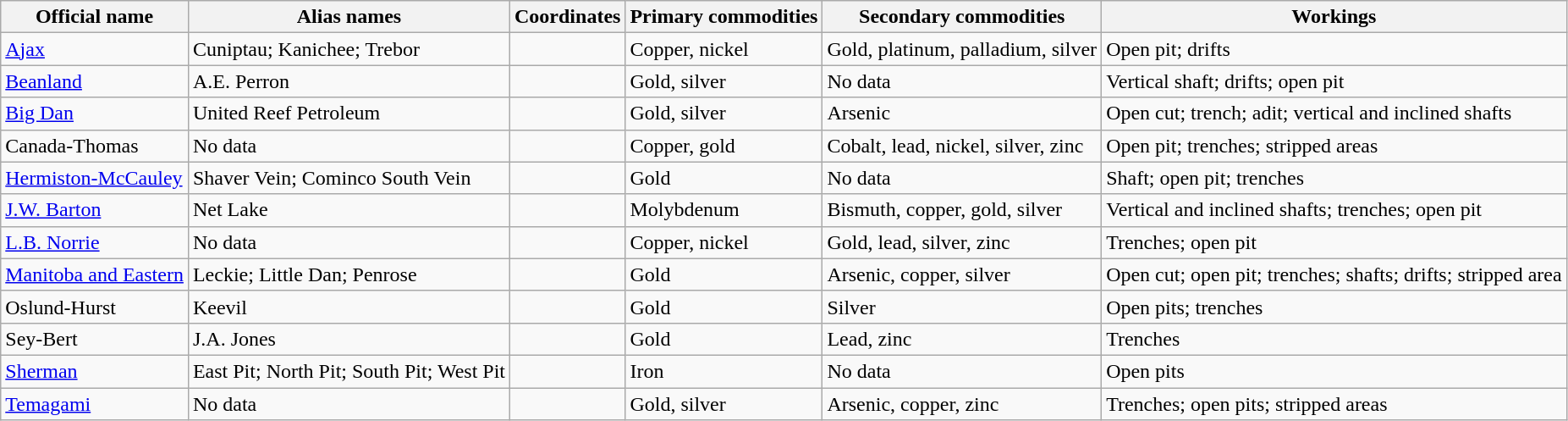<table class="sortable wikitable">
<tr>
<th>Official name</th>
<th>Alias names</th>
<th>Coordinates</th>
<th>Primary commodities</th>
<th>Secondary commodities</th>
<th>Workings</th>
</tr>
<tr>
<td><a href='#'>Ajax</a></td>
<td>Cuniptau; Kanichee; Trebor</td>
<td></td>
<td>Copper, nickel</td>
<td>Gold, platinum, palladium, silver</td>
<td>Open pit; drifts</td>
</tr>
<tr>
<td><a href='#'>Beanland</a></td>
<td>A.E. Perron</td>
<td></td>
<td>Gold, silver</td>
<td>No data</td>
<td>Vertical shaft; drifts; open pit</td>
</tr>
<tr>
<td><a href='#'>Big Dan</a></td>
<td>United Reef Petroleum</td>
<td></td>
<td>Gold, silver</td>
<td>Arsenic</td>
<td>Open cut; trench; adit; vertical and inclined shafts</td>
</tr>
<tr>
<td>Canada-Thomas</td>
<td>No data</td>
<td></td>
<td>Copper, gold</td>
<td>Cobalt, lead, nickel, silver, zinc</td>
<td>Open pit; trenches; stripped areas</td>
</tr>
<tr>
<td><a href='#'>Hermiston-McCauley</a></td>
<td>Shaver Vein; Cominco South Vein</td>
<td></td>
<td>Gold</td>
<td>No data</td>
<td>Shaft; open pit; trenches</td>
</tr>
<tr>
<td><a href='#'>J.W. Barton</a></td>
<td>Net Lake</td>
<td></td>
<td>Molybdenum</td>
<td>Bismuth, copper, gold, silver</td>
<td>Vertical and inclined shafts; trenches; open pit</td>
</tr>
<tr>
<td><a href='#'>L.B. Norrie</a></td>
<td>No data</td>
<td></td>
<td>Copper, nickel</td>
<td>Gold, lead, silver, zinc</td>
<td>Trenches; open pit</td>
</tr>
<tr>
<td><a href='#'>Manitoba and Eastern</a></td>
<td>Leckie; Little Dan; Penrose</td>
<td></td>
<td>Gold</td>
<td>Arsenic, copper, silver</td>
<td>Open cut; open pit; trenches; shafts; drifts; stripped area</td>
</tr>
<tr>
<td>Oslund-Hurst</td>
<td>Keevil</td>
<td></td>
<td>Gold</td>
<td>Silver</td>
<td>Open pits; trenches</td>
</tr>
<tr>
<td>Sey-Bert</td>
<td>J.A. Jones</td>
<td></td>
<td>Gold</td>
<td>Lead, zinc</td>
<td>Trenches</td>
</tr>
<tr>
<td><a href='#'>Sherman</a></td>
<td>East Pit; North Pit; South Pit; West Pit</td>
<td></td>
<td>Iron</td>
<td>No data</td>
<td>Open pits</td>
</tr>
<tr>
<td><a href='#'>Temagami</a></td>
<td>No data</td>
<td></td>
<td>Gold, silver</td>
<td>Arsenic, copper, zinc</td>
<td>Trenches; open pits; stripped areas</td>
</tr>
</table>
